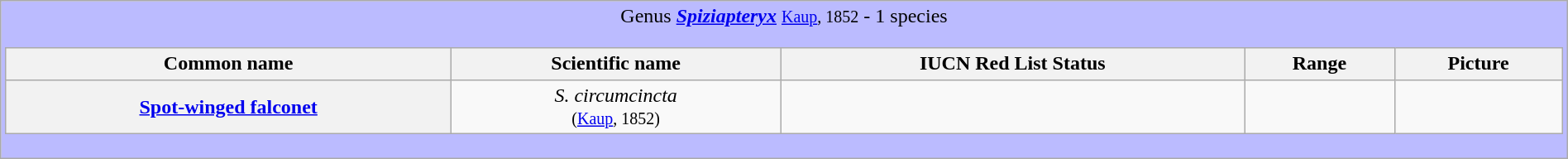<table class="wikitable" style="width:100%;text-align:center">
<tr>
<td colspan="100%" align="center" bgcolor="#BBBBFF">Genus <strong><em><a href='#'>Spiziapteryx</a></em></strong> <small><a href='#'>Kaup</a>, 1852</small> - 1 species<br><table class="wikitable sortable" style="width:100%;text-align:center">
<tr>
<th scope="col">Common name</th>
<th scope="col">Scientific name</th>
<th scope="col">IUCN Red List Status</th>
<th scope="col" class="unsortable">Range</th>
<th scope="col" class="unsortable">Picture</th>
</tr>
<tr>
<th scope="row"><a href='#'>Spot-winged falconet</a></th>
<td><em>S. circumcincta</em><br><small>(<a href='#'>Kaup</a>, 1852)</small><br></td>
<td></td>
<td></td>
<td></td>
</tr>
</table>
</td>
</tr>
</table>
